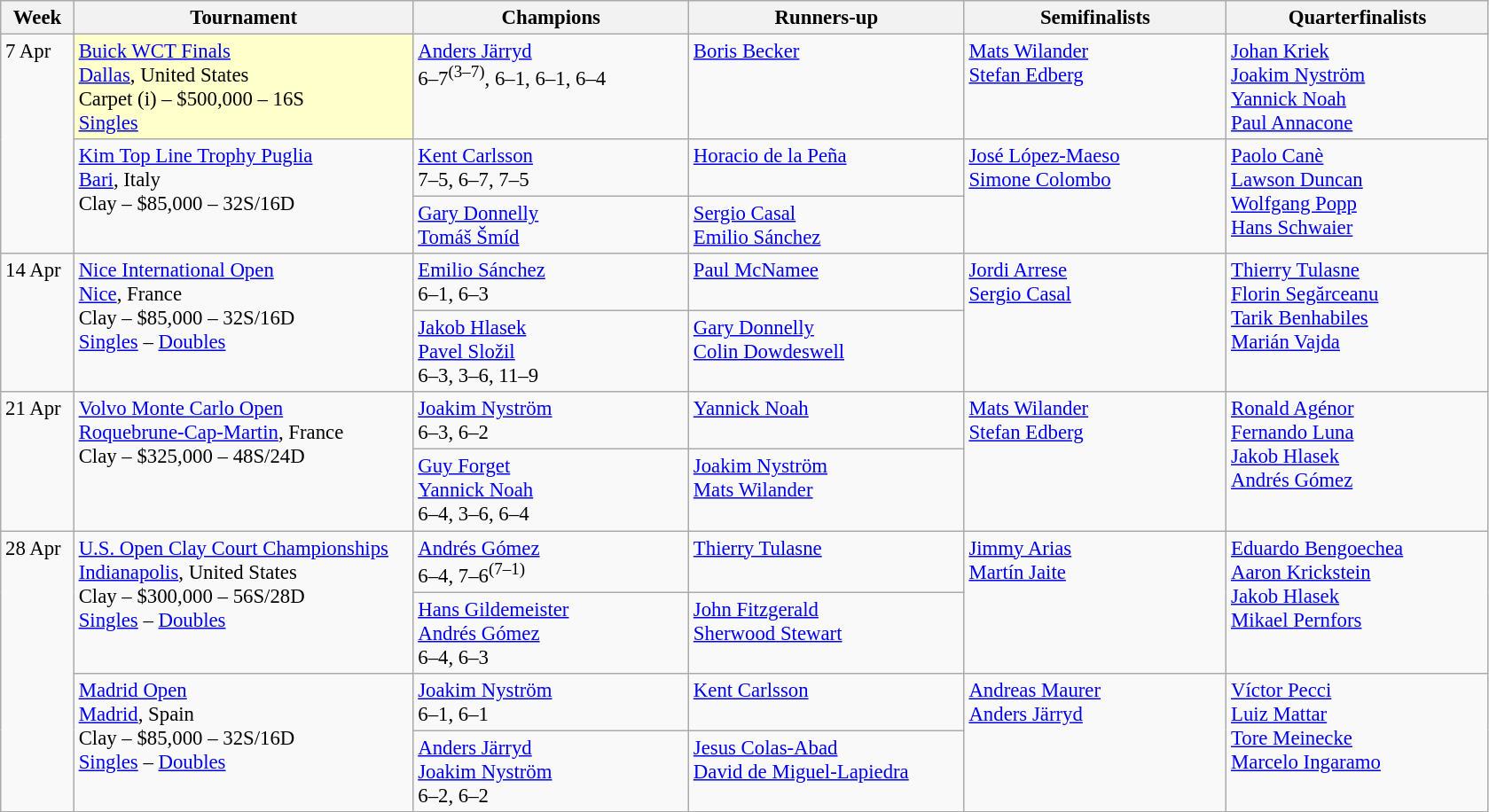<table class=wikitable style=font-size:95%>
<tr>
<th style="width:48px;">Week</th>
<th style="width:248px;">Tournament</th>
<th style="width:200px;">Champions</th>
<th style="width:200px;">Runners-up</th>
<th style="width:190px;">Semifinalists</th>
<th style="width:190px;">Quarterfinalists</th>
</tr>
<tr valign=top>
<td rowspan=3>7 Apr</td>
<td bgcolor="#FFFFCC" rowspan="1"><a href='#'>Buick WCT Finals</a><br> <a href='#'>Dallas</a>, United States<br>Carpet (i) – $500,000 – 16S<br><a href='#'>Singles</a></td>
<td> <a href='#'>Anders Järryd</a><br>6–7<sup>(3–7)</sup>, 6–1, 6–1, 6–4</td>
<td> <a href='#'>Boris Becker</a></td>
<td> <a href='#'>Mats Wilander</a><br> <a href='#'>Stefan Edberg</a></td>
<td> <a href='#'>Johan Kriek</a><br> <a href='#'>Joakim Nyström</a><br> <a href='#'>Yannick Noah</a><br> <a href='#'>Paul Annacone</a></td>
</tr>
<tr valign=top>
<td rowspan="2"><a href='#'>Kim Top Line Trophy Puglia</a><br> <a href='#'>Bari</a>, Italy<br>Clay – $85,000 – 32S/16D</td>
<td> <a href='#'>Kent Carlsson</a> <br> 7–5, 6–7, 7–5</td>
<td> <a href='#'>Horacio de la Peña</a></td>
<td rowspan=2> <a href='#'>José López-Maeso</a> <br>  <a href='#'>Simone Colombo</a></td>
<td rowspan=2> <a href='#'>Paolo Canè</a> <br>  <a href='#'>Lawson Duncan</a> <br>  <a href='#'>Wolfgang Popp</a> <br>  <a href='#'>Hans Schwaier</a></td>
</tr>
<tr valign=top>
<td> <a href='#'>Gary Donnelly</a><br> <a href='#'>Tomáš Šmíd</a></td>
<td> <a href='#'>Sergio Casal</a><br> <a href='#'>Emilio Sánchez</a></td>
</tr>
<tr valign=top>
<td rowspan=2>14 Apr</td>
<td rowspan="2"><a href='#'>Nice International Open</a><br> <a href='#'>Nice</a>, France<br>Clay – $85,000 – 32S/16D<br> <a href='#'>Singles</a> – <a href='#'>Doubles</a></td>
<td> <a href='#'>Emilio Sánchez</a> <br> 6–1, 6–3</td>
<td> <a href='#'>Paul McNamee</a></td>
<td rowspan=2> <a href='#'>Jordi Arrese</a> <br>  <a href='#'>Sergio Casal</a></td>
<td rowspan=2> <a href='#'>Thierry Tulasne</a> <br>  <a href='#'>Florin Segărceanu</a> <br>  <a href='#'>Tarik Benhabiles</a> <br>  <a href='#'>Marián Vajda</a></td>
</tr>
<tr valign=top>
<td> <a href='#'>Jakob Hlasek</a> <br>  <a href='#'>Pavel Složil</a> <br> 6–3, 3–6, 11–9</td>
<td> <a href='#'>Gary Donnelly</a> <br>  <a href='#'>Colin Dowdeswell</a></td>
</tr>
<tr valign=top>
<td rowspan=2>21 Apr</td>
<td rowspan="2"><a href='#'>Volvo Monte Carlo Open</a><br> <a href='#'>Roquebrune-Cap-Martin</a>, France<br>Clay – $325,000 – 48S/24D</td>
<td> <a href='#'>Joakim Nyström</a> <br> 6–3, 6–2</td>
<td> <a href='#'>Yannick Noah</a></td>
<td rowspan=2> <a href='#'>Mats Wilander</a> <br>  <a href='#'>Stefan Edberg</a></td>
<td rowspan=2> <a href='#'>Ronald Agénor</a> <br>  <a href='#'>Fernando Luna</a> <br>  <a href='#'>Jakob Hlasek</a> <br>  <a href='#'>Andrés Gómez</a></td>
</tr>
<tr valign=top>
<td> <a href='#'>Guy Forget</a><br> <a href='#'>Yannick Noah</a> <br> 6–4, 3–6, 6–4</td>
<td> <a href='#'>Joakim Nyström</a><br> <a href='#'>Mats Wilander</a></td>
</tr>
<tr valign=top>
<td rowspan=4>28 Apr</td>
<td rowspan="2"><a href='#'>U.S. Open Clay Court Championships</a><br> <a href='#'>Indianapolis</a>, United States<br>Clay – $300,000 – 56S/28D<br><a href='#'>Singles</a> – <a href='#'>Doubles</a></td>
<td> <a href='#'>Andrés Gómez</a> <br> 6–4, 7–6<sup>(7–1)</sup></td>
<td> <a href='#'>Thierry Tulasne</a></td>
<td rowspan=2> <a href='#'>Jimmy Arias</a> <br>  <a href='#'>Martín Jaite</a></td>
<td rowspan=2> <a href='#'>Eduardo Bengoechea</a> <br>  <a href='#'>Aaron Krickstein</a> <br>  <a href='#'>Jakob Hlasek</a> <br>  <a href='#'>Mikael Pernfors</a></td>
</tr>
<tr valign=top>
<td> <a href='#'>Hans Gildemeister</a><br> <a href='#'>Andrés Gómez</a> <br> 6–4, 6–3</td>
<td> <a href='#'>John Fitzgerald</a> <br>  <a href='#'>Sherwood Stewart</a></td>
</tr>
<tr valign=top>
<td rowspan="2"><a href='#'>Madrid Open</a><br> <a href='#'>Madrid</a>, Spain<br>Clay – $85,000 – 32S/16D <br> <a href='#'>Singles</a> – <a href='#'>Doubles</a></td>
<td> <a href='#'>Joakim Nyström</a> <br> 6–1, 6–1</td>
<td> <a href='#'>Kent Carlsson</a></td>
<td rowspan=2> <a href='#'>Andreas Maurer</a> <br>  <a href='#'>Anders Järryd</a></td>
<td rowspan=2> <a href='#'>Víctor Pecci</a> <br>  <a href='#'>Luiz Mattar</a> <br>  <a href='#'>Tore Meinecke</a> <br>  <a href='#'>Marcelo Ingaramo</a></td>
</tr>
<tr valign=top>
<td> <a href='#'>Anders Järryd</a><br> <a href='#'>Joakim Nyström</a> <br> 6–2, 6–2</td>
<td> <a href='#'>Jesus Colas-Abad</a> <br>  <a href='#'>David de Miguel-Lapiedra</a></td>
</tr>
</table>
